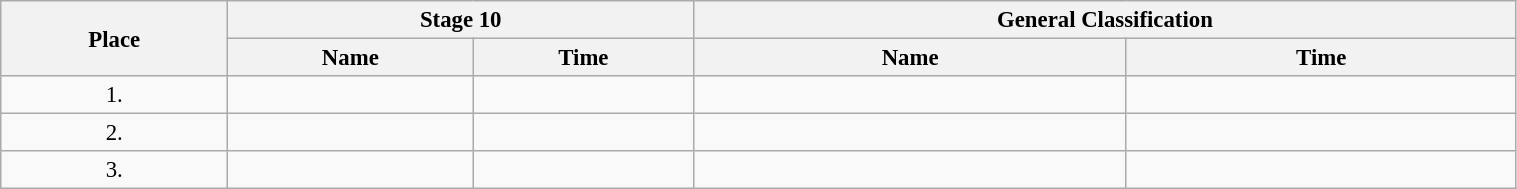<table class=wikitable style="font-size:95%" width="80%">
<tr>
<th rowspan="2">Place</th>
<th colspan="2">Stage 10</th>
<th colspan="2">General Classification</th>
</tr>
<tr>
<th>Name</th>
<th>Time</th>
<th>Name</th>
<th>Time</th>
</tr>
<tr>
<td align="center">1.</td>
<td></td>
<td></td>
<td></td>
<td></td>
</tr>
<tr>
<td align="center">2.</td>
<td></td>
<td></td>
<td></td>
<td></td>
</tr>
<tr>
<td align="center">3.</td>
<td></td>
<td></td>
<td></td>
<td></td>
</tr>
</table>
